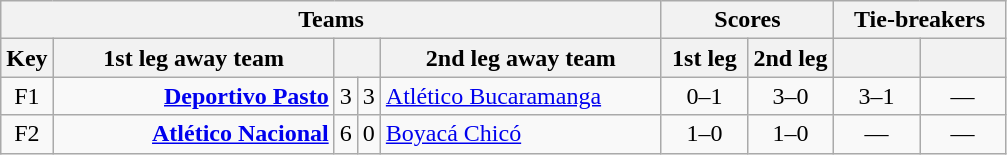<table class="wikitable" style="text-align: center;">
<tr>
<th colspan=5>Teams</th>
<th colspan=2>Scores</th>
<th colspan=2>Tie-breakers</th>
</tr>
<tr>
<th width="5">Key</th>
<th width="180">1st leg away team</th>
<th colspan=2></th>
<th width="180">2nd leg away team</th>
<th width="50">1st leg</th>
<th width="50">2nd leg</th>
<th width="50"></th>
<th width="50"></th>
</tr>
<tr>
<td align=center>F1</td>
<td align=right><strong><a href='#'>Deportivo Pasto</a></strong></td>
<td>3</td>
<td>3</td>
<td align=left><a href='#'>Atlético Bucaramanga</a></td>
<td>0–1</td>
<td>3–0</td>
<td>3–1</td>
<td>—</td>
</tr>
<tr>
<td align=center>F2</td>
<td align=right><strong><a href='#'>Atlético Nacional</a></strong></td>
<td>6</td>
<td>0</td>
<td align=left><a href='#'>Boyacá Chicó</a></td>
<td>1–0</td>
<td>1–0</td>
<td>—</td>
<td>—</td>
</tr>
</table>
